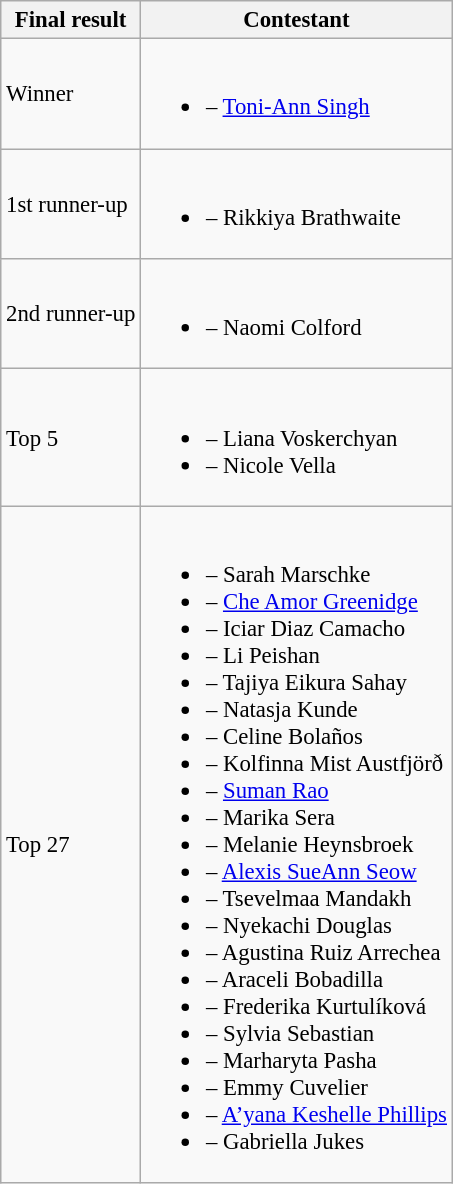<table class="wikitable sortable" style="font-size:95%;">
<tr>
<th>Final result</th>
<th>Contestant</th>
</tr>
<tr>
<td>Winner</td>
<td><br><ul><li> – <a href='#'>Toni-Ann Singh</a></li></ul></td>
</tr>
<tr>
<td>1st runner-up</td>
<td><br><ul><li> – Rikkiya Brathwaite</li></ul></td>
</tr>
<tr>
<td>2nd runner-up</td>
<td><br><ul><li> – Naomi Colford</li></ul></td>
</tr>
<tr>
<td>Top 5</td>
<td><br><ul><li> – Liana Voskerchyan</li><li> – Nicole Vella</li></ul></td>
</tr>
<tr>
<td>Top 27</td>
<td><br><ul><li> – Sarah Marschke</li><li> – <a href='#'>Che Amor Greenidge</a></li><li> – Iciar Diaz Camacho</li><li> – Li Peishan</li><li> – Tajiya Eikura Sahay</li><li> – Natasja Kunde</li><li> – Celine Bolaños</li><li> – Kolfinna Mist Austfjörð</li><li> – <a href='#'>Suman Rao</a></li><li> – Marika Sera</li><li> – Melanie Heynsbroek</li><li> – <a href='#'>Alexis SueAnn Seow</a></li><li> – Tsevelmaa Mandakh</li><li> – Nyekachi Douglas</li><li> – Agustina Ruiz Arrechea</li><li> – Araceli Bobadilla</li><li> – Frederika Kurtulíková</li><li> – Sylvia Sebastian</li><li> – Marharyta Pasha</li><li> – Emmy Cuvelier</li><li> – <a href='#'>A’yana Keshelle Phillips</a></li><li> – Gabriella Jukes</li></ul></td>
</tr>
</table>
